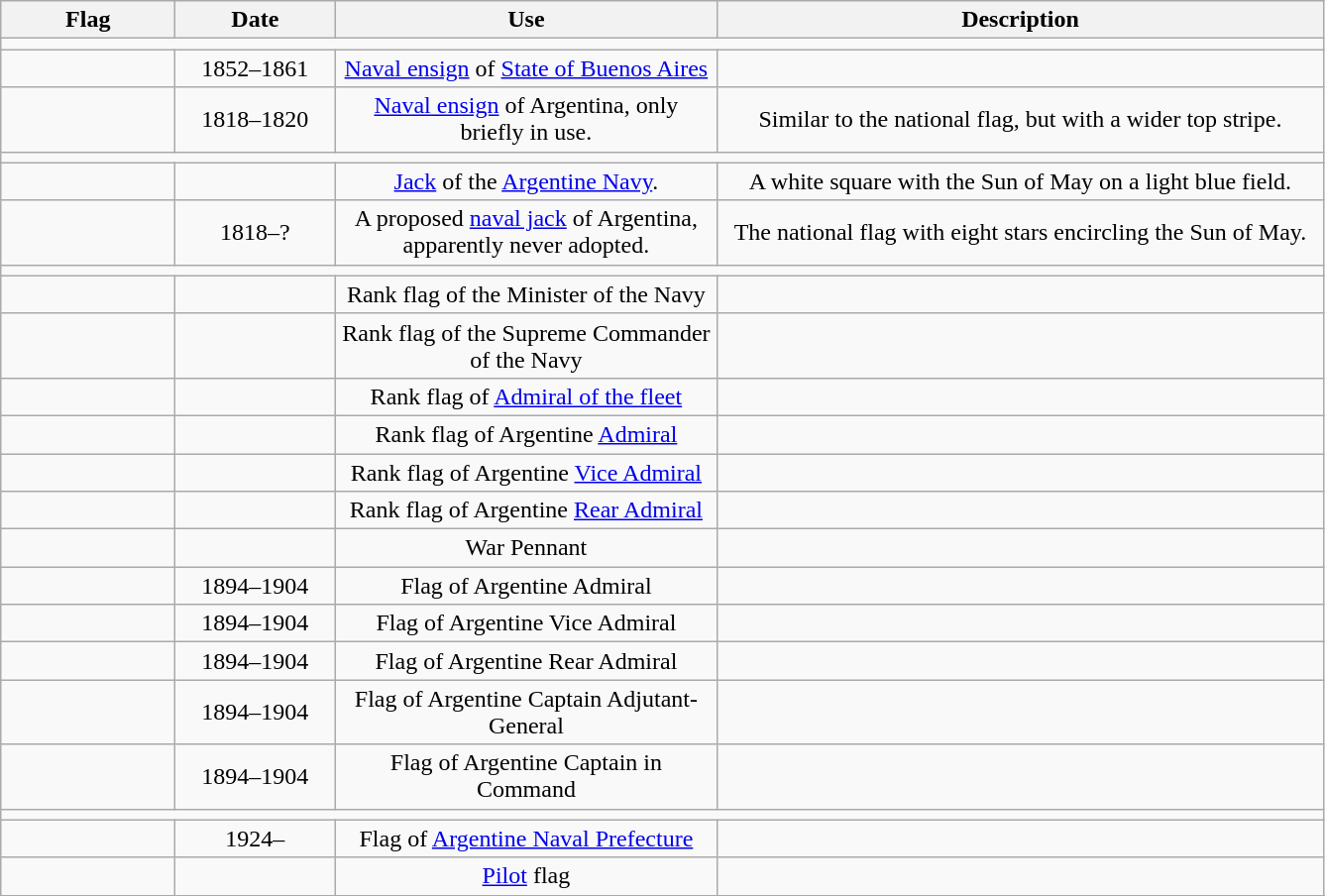<table class="wikitable" style="background:#f9f9f9; text-align:center">
<tr>
<th width="110">Flag</th>
<th width="100">Date</th>
<th width="250">Use</th>
<th width="400">Description</th>
</tr>
<tr>
<td colspan="4"></td>
</tr>
<tr>
<td></td>
<td>1852–1861</td>
<td><a href='#'>Naval ensign</a> of <a href='#'>State of Buenos Aires</a></td>
<td></td>
</tr>
<tr>
<td></td>
<td>1818–1820</td>
<td><a href='#'>Naval ensign</a> of Argentina, only briefly in use.</td>
<td>Similar to the national flag, but with a wider top stripe.</td>
</tr>
<tr>
<td colspan="4"></td>
</tr>
<tr>
<td></td>
<td></td>
<td><a href='#'>Jack</a> of the <a href='#'>Argentine Navy</a>.</td>
<td>A white square with the Sun of May on a light blue field.</td>
</tr>
<tr>
<td></td>
<td>1818–?</td>
<td>A proposed <a href='#'>naval jack</a> of Argentina, apparently never adopted.</td>
<td>The national flag with eight stars encircling the Sun of May.</td>
</tr>
<tr>
<td colspan="4"></td>
</tr>
<tr>
<td></td>
<td></td>
<td>Rank flag of the Minister of the Navy</td>
<td></td>
</tr>
<tr>
<td></td>
<td></td>
<td>Rank flag of the Supreme Commander of the Navy</td>
<td></td>
</tr>
<tr>
<td></td>
<td></td>
<td>Rank flag of <a href='#'>Admiral of the fleet</a></td>
<td></td>
</tr>
<tr>
<td><br></td>
<td></td>
<td>Rank flag of Argentine <a href='#'>Admiral</a></td>
<td></td>
</tr>
<tr>
<td><br></td>
<td></td>
<td>Rank flag of Argentine <a href='#'>Vice Admiral</a></td>
<td></td>
</tr>
<tr>
<td><br></td>
<td></td>
<td>Rank flag of Argentine <a href='#'>Rear Admiral</a></td>
<td></td>
</tr>
<tr>
<td></td>
<td></td>
<td>War Pennant</td>
<td></td>
</tr>
<tr>
<td></td>
<td>1894–1904</td>
<td>Flag of Argentine Admiral</td>
<td></td>
</tr>
<tr>
<td></td>
<td>1894–1904</td>
<td>Flag of Argentine Vice Admiral</td>
<td></td>
</tr>
<tr>
<td></td>
<td>1894–1904</td>
<td>Flag of Argentine Rear Admiral</td>
<td></td>
</tr>
<tr>
<td></td>
<td>1894–1904</td>
<td>Flag of Argentine Captain Adjutant-General</td>
<td></td>
</tr>
<tr>
<td></td>
<td>1894–1904</td>
<td>Flag of Argentine Captain in Command</td>
<td></td>
</tr>
<tr>
<td colspan="4"></td>
</tr>
<tr>
<td></td>
<td>1924–</td>
<td>Flag of <a href='#'>Argentine Naval Prefecture</a></td>
<td></td>
</tr>
<tr>
<td><br></td>
<td></td>
<td><a href='#'>Pilot</a> flag</td>
<td></td>
</tr>
<tr>
</tr>
</table>
